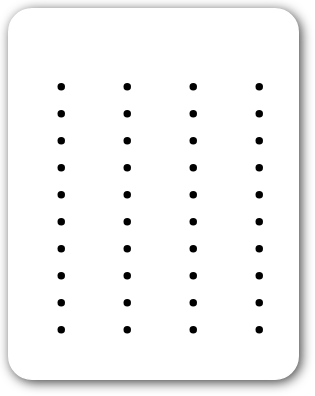<table style=" border-radius:1em; box-shadow: 0.1em 0.1em 0.5em rgba(0,0,0,0.75); background-color: white; border: 1px solid white; padding: 5px;">
<tr style="vertical-align:top;">
<td><br><ul><li></li><li></li><li></li><li></li><li></li><li></li><li></li><li></li><li></li><li></li></ul></td>
<td valign="top"><br><ul><li></li><li></li><li></li><li></li><li></li><li></li><li></li><li></li><li></li><li></li></ul></td>
<td valign="top"><br><ul><li></li><li></li><li></li><li></li><li></li><li></li><li></li><li></li><li></li><li></li></ul></td>
<td valign="top"><br><ul><li></li><li></li><li></li><li></li><li></li><li></li><li></li><li></li><li></li><li></li></ul></td>
<td></td>
</tr>
</table>
